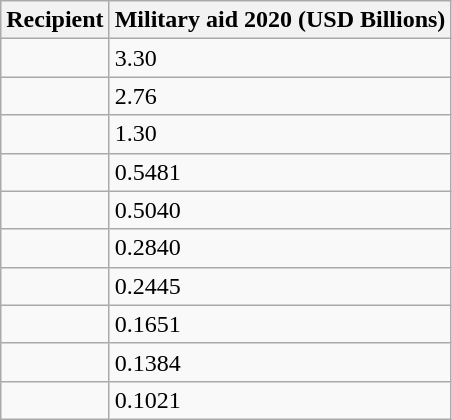<table class="wikitable">
<tr>
<th>Recipient</th>
<th>Military aid 2020 (USD Billions)</th>
</tr>
<tr>
<td></td>
<td>3.30</td>
</tr>
<tr>
<td></td>
<td>2.76</td>
</tr>
<tr>
<td></td>
<td>1.30</td>
</tr>
<tr>
<td></td>
<td>0.5481</td>
</tr>
<tr>
<td></td>
<td>0.5040</td>
</tr>
<tr>
<td></td>
<td>0.2840</td>
</tr>
<tr>
<td></td>
<td>0.2445</td>
</tr>
<tr>
<td></td>
<td>0.1651</td>
</tr>
<tr>
<td></td>
<td>0.1384</td>
</tr>
<tr>
<td></td>
<td>0.1021</td>
</tr>
</table>
